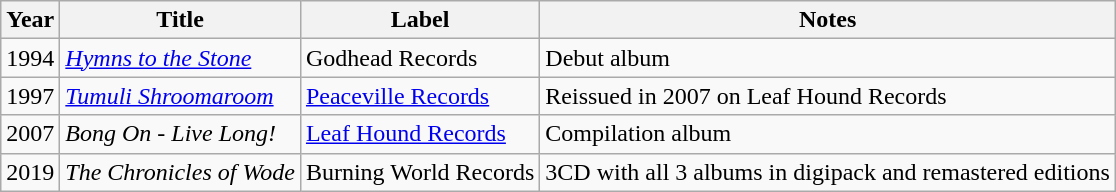<table class="wikitable">
<tr>
<th>Year</th>
<th>Title</th>
<th>Label</th>
<th>Notes</th>
</tr>
<tr>
<td>1994</td>
<td><em><a href='#'>Hymns to the Stone</a></em></td>
<td>Godhead Records</td>
<td>Debut album</td>
</tr>
<tr>
<td>1997</td>
<td><em><a href='#'>Tumuli Shroomaroom</a></em></td>
<td><a href='#'>Peaceville Records</a></td>
<td>Reissued in 2007 on Leaf Hound Records</td>
</tr>
<tr>
<td>2007</td>
<td><em>Bong On - Live Long!</em></td>
<td><a href='#'>Leaf Hound Records</a></td>
<td>Compilation album</td>
</tr>
<tr>
<td>2019</td>
<td><em>The Chronicles of Wode</em></td>
<td>Burning World Records</td>
<td>3CD with all 3 albums in digipack and remastered editions</td>
</tr>
</table>
